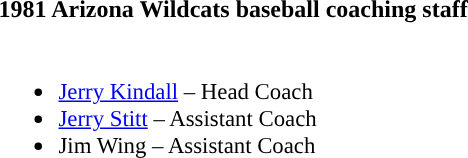<table class="toccolours">
<tr>
<th colspan="9">1981 Arizona Wildcats baseball coaching staff</th>
</tr>
<tr>
<td style="text-align: left; font-size: 95%;" valign="top"><br><ul><li><a href='#'>Jerry Kindall</a> – Head Coach</li><li><a href='#'>Jerry Stitt</a> – Assistant Coach</li><li>Jim Wing – Assistant Coach</li></ul></td>
</tr>
</table>
